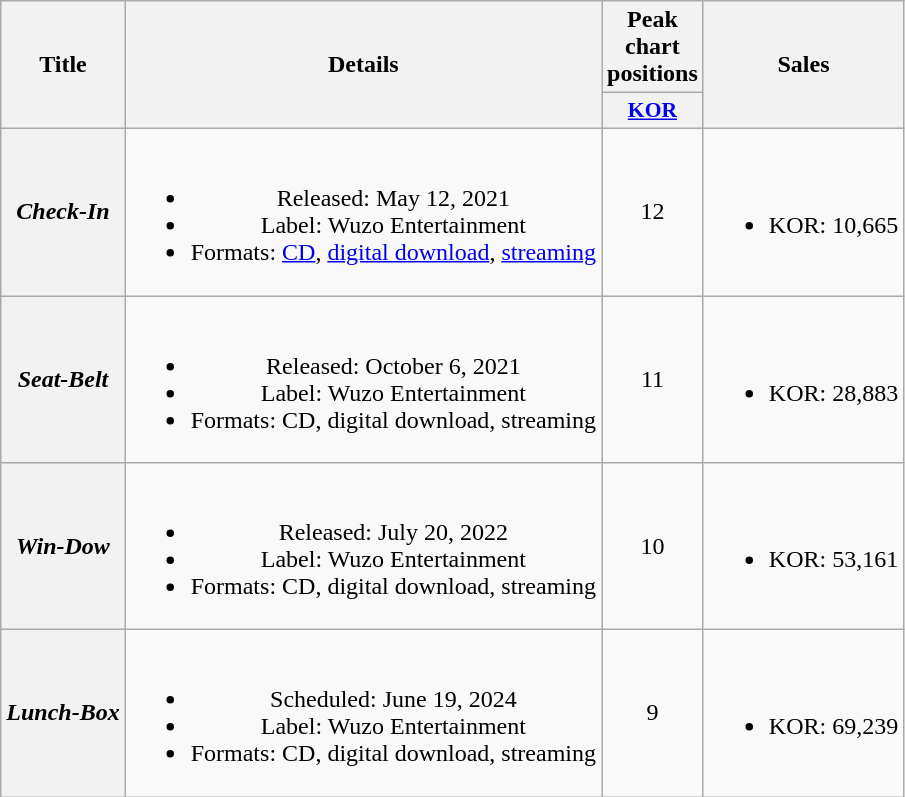<table class="wikitable plainrowheaders" style="text-align:center">
<tr>
<th scope="col" rowspan="2">Title</th>
<th scope="col" rowspan="2">Details</th>
<th scope="col">Peak chart positions</th>
<th scope="col" rowspan="2">Sales</th>
</tr>
<tr>
<th scope="col" style="font-size:90%; width:2.5em"><a href='#'>KOR</a><br></th>
</tr>
<tr>
<th scope="row"><em>Check-In</em></th>
<td><br><ul><li>Released: May 12, 2021</li><li>Label: Wuzo Entertainment</li><li>Formats: <a href='#'>CD</a>, <a href='#'>digital download</a>, <a href='#'>streaming</a></li></ul></td>
<td>12</td>
<td><br><ul><li>KOR: 10,665</li></ul></td>
</tr>
<tr>
<th scope="row"><em>Seat-Belt</em></th>
<td><br><ul><li>Released: October 6, 2021</li><li>Label: Wuzo Entertainment</li><li>Formats: CD, digital download, streaming</li></ul></td>
<td>11</td>
<td><br><ul><li>KOR: 28,883</li></ul></td>
</tr>
<tr>
<th scope="row"><em>Win-Dow</em></th>
<td><br><ul><li>Released: July 20, 2022</li><li>Label: Wuzo Entertainment</li><li>Formats: CD, digital download, streaming</li></ul></td>
<td>10</td>
<td><br><ul><li>KOR: 53,161</li></ul></td>
</tr>
<tr>
<th scope="row"><em>Lunch-Box</em></th>
<td><br><ul><li>Scheduled: June 19, 2024</li><li>Label: Wuzo Entertainment</li><li>Formats: CD, digital download, streaming</li></ul></td>
<td>9</td>
<td><br><ul><li>KOR: 69,239</li></ul></td>
</tr>
</table>
